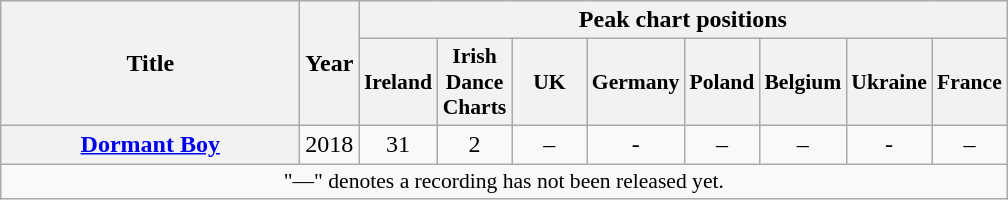<table class="wikitable plainrowheaders" style="text-align:center;">
<tr>
<th scope="col" rowspan="2" style="width:12em;">Title</th>
<th scope="col" rowspan="2">Year</th>
<th scope="col" colspan="8">Peak chart positions</th>
</tr>
<tr>
<th scope="col" style="width:3em;font-size:90%;">Ireland</th>
<th scope="col" style="width:3em;font-size:90%;">Irish Dance Charts</th>
<th scope="col" style="width:3em;font-size:90%;">UK</th>
<th scope="col" style="width:3em;font-size:90%;">Germany</th>
<th scope="col" style="width:3em;font-size:90%;">Poland</th>
<th scope="col" style="width:3em;font-size:90%;">Belgium</th>
<th scope="col" style="width:3em;font-size:90%;">Ukraine</th>
<th scope="col" style="width:3em;font-size:90%;">France</th>
</tr>
<tr>
<th scope="row"><a href='#'>Dormant Boy</a></th>
<td>2018</td>
<td>31</td>
<td>2</td>
<td>–</td>
<td>-</td>
<td>–</td>
<td>–</td>
<td>-</td>
<td>–</td>
</tr>
<tr>
<td colspan="15" style="font-size:90%">"—" denotes a recording has not been released yet.</td>
</tr>
</table>
